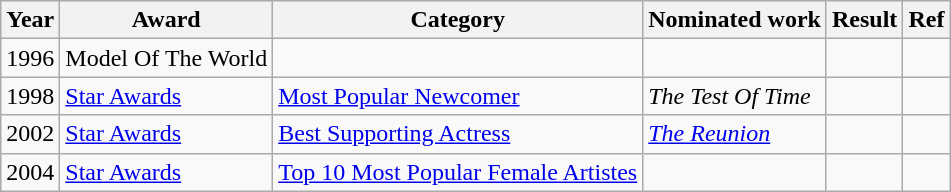<table class="wikitable sortable">
<tr>
<th>Year</th>
<th>Award</th>
<th>Category</th>
<th>Nominated work</th>
<th>Result</th>
<th class="unsortable">Ref</th>
</tr>
<tr>
<td rowspan=1>1996</td>
<td>Model Of The World</td>
<td></td>
<td></td>
<td></td>
<td></td>
</tr>
<tr>
<td rowspan=1>1998</td>
<td rowspan=1><a href='#'>Star Awards</a></td>
<td><a href='#'>Most Popular Newcomer</a></td>
<td><em>The Test Of Time</em></td>
<td></td>
<td></td>
</tr>
<tr>
<td rowspan=1>2002</td>
<td rowspan=1><a href='#'>Star Awards</a></td>
<td><a href='#'>Best Supporting Actress</a></td>
<td><em><a href='#'>The Reunion</a></em></td>
<td></td>
<td></td>
</tr>
<tr>
<td rowspan=1>2004</td>
<td rowspan=1><a href='#'>Star Awards</a></td>
<td><a href='#'> Top 10 Most Popular Female Artistes</a></td>
<td></td>
<td></td>
<td></td>
</tr>
</table>
